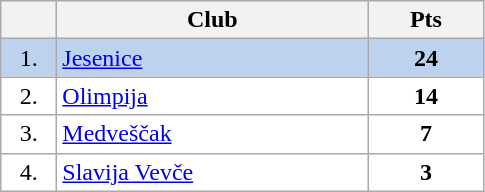<table class="wikitable">
<tr>
<th width="30"></th>
<th width="200">Club</th>
<th width="70">Pts</th>
</tr>
<tr bgcolor="#BCD2EE" align="center">
<td>1.</td>
<td align="left"><a href='#'>Jesenice</a></td>
<td><strong>24</strong></td>
</tr>
<tr bgcolor="#FFFFFF" align="center">
<td>2.</td>
<td align="left"><a href='#'>Olimpija</a></td>
<td><strong>14</strong></td>
</tr>
<tr bgcolor="#FFFFFF" align="center">
<td>3.</td>
<td align="left"><a href='#'>Medveščak</a></td>
<td><strong>7</strong></td>
</tr>
<tr bgcolor="#FFFFFF" align="center">
<td>4.</td>
<td align="left"><a href='#'>Slavija Vevče</a></td>
<td><strong>3</strong></td>
</tr>
</table>
